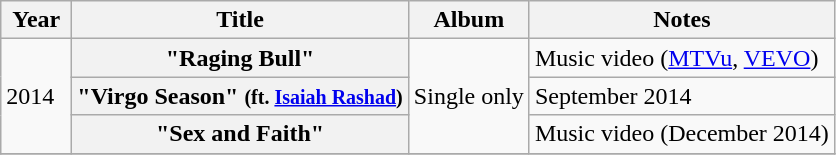<table class="wikitable plainrowheaders" style="text-align:left;">
<tr>
<th scope="col" rowspan="1" style="width:2.5em;">Year</th>
<th scope="col" rowspan="1">Title</th>
<th scope="col" rowspan="1">Album</th>
<th scope="col" rowspan="1">Notes</th>
</tr>
<tr>
<td rowspan="3">2014</td>
<th scope="row">"Raging Bull"</th>
<td rowspan="3">Single only</td>
<td>Music video (<a href='#'>MTVu</a>, <a href='#'>VEVO</a>)</td>
</tr>
<tr>
<th scope="row">"Virgo Season" <small>(ft. <a href='#'>Isaiah Rashad</a>)</small></th>
<td>September 2014</td>
</tr>
<tr>
<th scope="row">"Sex and Faith"</th>
<td>Music video (December 2014)</td>
</tr>
<tr>
</tr>
</table>
